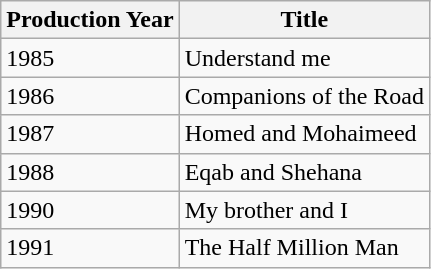<table class="wikitable">
<tr>
<th>Production Year</th>
<th>Title</th>
</tr>
<tr>
<td>1985</td>
<td>Understand me</td>
</tr>
<tr>
<td>1986</td>
<td>Companions of the Road</td>
</tr>
<tr>
<td>1987</td>
<td>Homed and Mohaimeed</td>
</tr>
<tr>
<td>1988</td>
<td>Eqab and Shehana</td>
</tr>
<tr>
<td>1990</td>
<td>My brother and I</td>
</tr>
<tr>
<td>1991</td>
<td>The Half Million Man</td>
</tr>
</table>
